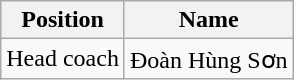<table class="wikitable">
<tr>
<th>Position</th>
<th>Name</th>
</tr>
<tr>
<td>Head coach</td>
<td> Đoàn Hùng Sơn</td>
</tr>
</table>
